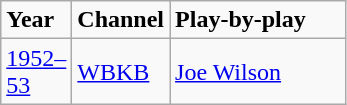<table class="wikitable">
<tr>
<td width="40"><strong>Year</strong></td>
<td width="40"><strong>Channel</strong></td>
<td width="110"><strong>Play-by-play</strong></td>
</tr>
<tr>
<td><a href='#'>1952–53</a></td>
<td><a href='#'>WBKB</a></td>
<td><a href='#'>Joe Wilson</a></td>
</tr>
</table>
